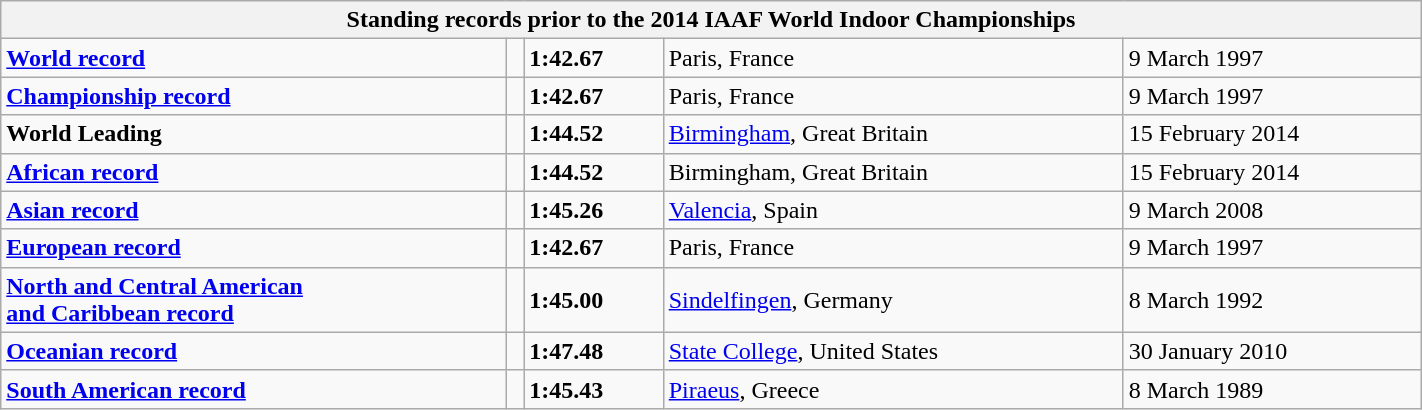<table class="wikitable" width=75%>
<tr>
<th colspan="5">Standing records prior to the 2014 IAAF World Indoor Championships</th>
</tr>
<tr>
<td><strong><a href='#'>World record</a></strong></td>
<td></td>
<td><strong>1:42.67</strong></td>
<td>Paris, France</td>
<td>9 March 1997</td>
</tr>
<tr>
<td><strong><a href='#'>Championship record</a></strong></td>
<td></td>
<td><strong>1:42.67</strong></td>
<td>Paris, France</td>
<td>9 March 1997</td>
</tr>
<tr>
<td><strong>World Leading</strong></td>
<td></td>
<td><strong>1:44.52</strong></td>
<td><a href='#'>Birmingham</a>, Great Britain</td>
<td>15 February 2014</td>
</tr>
<tr>
<td><strong><a href='#'>African record</a></strong></td>
<td></td>
<td><strong>1:44.52</strong></td>
<td>Birmingham, Great Britain</td>
<td>15 February 2014</td>
</tr>
<tr>
<td><strong><a href='#'>Asian record</a></strong></td>
<td></td>
<td><strong>1:45.26</strong></td>
<td><a href='#'>Valencia</a>, Spain</td>
<td>9 March 2008</td>
</tr>
<tr>
<td><strong><a href='#'>European record</a></strong></td>
<td></td>
<td><strong>1:42.67</strong></td>
<td>Paris, France</td>
<td>9 March 1997</td>
</tr>
<tr>
<td><strong><a href='#'>North and Central American <br>and Caribbean record</a></strong></td>
<td></td>
<td><strong>1:45.00</strong></td>
<td><a href='#'>Sindelfingen</a>, Germany</td>
<td>8 March 1992</td>
</tr>
<tr>
<td><strong><a href='#'>Oceanian record</a></strong></td>
<td></td>
<td><strong>1:47.48</strong></td>
<td><a href='#'>State College</a>, United States</td>
<td>30 January 2010</td>
</tr>
<tr>
<td><strong><a href='#'>South American record</a></strong></td>
<td></td>
<td><strong>1:45.43</strong></td>
<td><a href='#'>Piraeus</a>, Greece</td>
<td>8 March 1989</td>
</tr>
</table>
